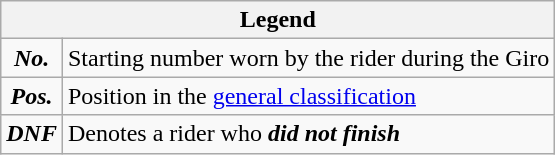<table class="wikitable">
<tr>
<th colspan=2>Legend</th>
</tr>
<tr>
<td align=center><strong><em>No.</em></strong></td>
<td>Starting number worn by the rider during the Giro</td>
</tr>
<tr>
<td align=center><strong><em>Pos.</em></strong></td>
<td>Position in the <a href='#'>general classification</a></td>
</tr>
<tr>
<td align=center><strong><em>DNF</em></strong></td>
<td>Denotes a rider who <strong><em>did not finish</em></strong></td>
</tr>
</table>
